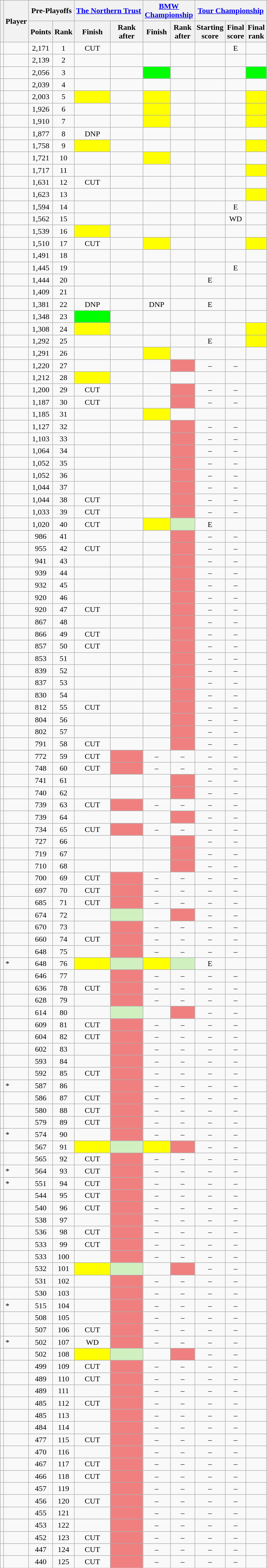<table class="wikitable sortable" style=text-align:center>
<tr>
<th rowspan=2></th>
<th rowspan=2>Player</th>
<th colspan=2>Pre-Playoffs</th>
<th colspan=2><a href='#'>The Northern Trust</a></th>
<th colspan=2><a href='#'>BMW<br>Championship</a></th>
<th colspan=3><a href='#'>Tour Championship</a></th>
</tr>
<tr>
<th>Points</th>
<th>Rank</th>
<th>Finish</th>
<th>Rank<br>after</th>
<th>Finish</th>
<th>Rank<br>after</th>
<th>Starting<br>score</th>
<th>Final<br>score</th>
<th>Final<br>rank</th>
</tr>
<tr>
<td></td>
<td align=left></td>
<td>2,171</td>
<td>1</td>
<td>CUT</td>
<td></td>
<td></td>
<td></td>
<td></td>
<td>E</td>
<td></td>
</tr>
<tr>
<td></td>
<td align=left></td>
<td>2,139</td>
<td>2</td>
<td></td>
<td></td>
<td></td>
<td></td>
<td></td>
<td></td>
<td></td>
</tr>
<tr>
<td></td>
<td align=left></td>
<td>2,056</td>
<td>3</td>
<td></td>
<td></td>
<td style="background:lime;"></td>
<td></td>
<td></td>
<td></td>
<td style="background:lime;"></td>
</tr>
<tr>
<td></td>
<td align=left></td>
<td>2,039</td>
<td>4</td>
<td></td>
<td></td>
<td></td>
<td></td>
<td></td>
<td></td>
<td></td>
</tr>
<tr>
<td></td>
<td align=left></td>
<td>2,003</td>
<td>5</td>
<td style="background:yellow;"></td>
<td></td>
<td style="background:yellow;"></td>
<td></td>
<td></td>
<td></td>
<td style="background:yellow;"></td>
</tr>
<tr>
<td></td>
<td align=left></td>
<td>1,926</td>
<td>6</td>
<td></td>
<td></td>
<td style="background:yellow;"></td>
<td></td>
<td></td>
<td></td>
<td style="background:yellow;"></td>
</tr>
<tr>
<td></td>
<td align=left></td>
<td>1,910</td>
<td>7</td>
<td></td>
<td></td>
<td style="background:yellow;"></td>
<td></td>
<td></td>
<td></td>
<td style="background:yellow;"></td>
</tr>
<tr>
<td></td>
<td align=left></td>
<td>1,877</td>
<td>8</td>
<td>DNP</td>
<td></td>
<td></td>
<td></td>
<td></td>
<td></td>
<td></td>
</tr>
<tr>
<td></td>
<td align=left></td>
<td>1,758</td>
<td>9</td>
<td style="background:yellow;"></td>
<td></td>
<td></td>
<td></td>
<td></td>
<td></td>
<td style="background:yellow;"></td>
</tr>
<tr>
<td></td>
<td align=left></td>
<td>1,721</td>
<td>10</td>
<td></td>
<td></td>
<td style="background:yellow;"></td>
<td></td>
<td></td>
<td></td>
<td></td>
</tr>
<tr>
<td></td>
<td align=left></td>
<td>1,717</td>
<td>11</td>
<td></td>
<td></td>
<td></td>
<td></td>
<td></td>
<td></td>
<td style="background:yellow;"></td>
</tr>
<tr>
<td></td>
<td align=left></td>
<td>1,631</td>
<td>12</td>
<td>CUT</td>
<td></td>
<td></td>
<td></td>
<td></td>
<td></td>
<td></td>
</tr>
<tr>
<td></td>
<td align=left></td>
<td>1,623</td>
<td>13</td>
<td></td>
<td></td>
<td></td>
<td></td>
<td></td>
<td></td>
<td style="background:yellow;"></td>
</tr>
<tr>
<td></td>
<td align=left></td>
<td>1,594</td>
<td>14</td>
<td></td>
<td></td>
<td></td>
<td></td>
<td></td>
<td>E</td>
<td></td>
</tr>
<tr>
<td></td>
<td align=left></td>
<td>1,562</td>
<td>15</td>
<td></td>
<td></td>
<td></td>
<td></td>
<td></td>
<td>WD</td>
<td></td>
</tr>
<tr>
<td></td>
<td align=left></td>
<td>1,539</td>
<td>16</td>
<td style="background:yellow;"></td>
<td></td>
<td></td>
<td></td>
<td></td>
<td></td>
<td></td>
</tr>
<tr>
<td></td>
<td align=left></td>
<td>1,510</td>
<td>17</td>
<td>CUT</td>
<td></td>
<td style="background:yellow;"></td>
<td></td>
<td></td>
<td></td>
<td style="background:yellow;"></td>
</tr>
<tr>
<td></td>
<td align=left></td>
<td>1,491</td>
<td>18</td>
<td></td>
<td></td>
<td></td>
<td></td>
<td></td>
<td></td>
<td></td>
</tr>
<tr>
<td></td>
<td align=left></td>
<td>1,445</td>
<td>19</td>
<td></td>
<td></td>
<td></td>
<td></td>
<td></td>
<td>E</td>
<td></td>
</tr>
<tr>
<td></td>
<td align=left></td>
<td>1,444</td>
<td>20</td>
<td></td>
<td></td>
<td></td>
<td></td>
<td>E</td>
<td></td>
<td></td>
</tr>
<tr>
<td></td>
<td align=left></td>
<td>1,409</td>
<td>21</td>
<td></td>
<td></td>
<td></td>
<td></td>
<td></td>
<td></td>
<td></td>
</tr>
<tr>
<td></td>
<td align=left></td>
<td>1,381</td>
<td>22</td>
<td>DNP</td>
<td></td>
<td>DNP</td>
<td></td>
<td>E</td>
<td></td>
<td></td>
</tr>
<tr>
<td></td>
<td align=left></td>
<td>1,348</td>
<td>23</td>
<td style="background:lime;"></td>
<td></td>
<td></td>
<td></td>
<td></td>
<td></td>
<td></td>
</tr>
<tr>
<td></td>
<td align=left></td>
<td>1,308</td>
<td>24</td>
<td style="background:yellow;"></td>
<td></td>
<td></td>
<td></td>
<td></td>
<td></td>
<td style="background:yellow;"></td>
</tr>
<tr>
<td></td>
<td align=left></td>
<td>1,292</td>
<td>25</td>
<td></td>
<td></td>
<td></td>
<td></td>
<td>E</td>
<td></td>
<td style="background:yellow;"></td>
</tr>
<tr>
<td></td>
<td align=left></td>
<td>1,291</td>
<td>26</td>
<td></td>
<td></td>
<td style="background:yellow;"></td>
<td></td>
<td></td>
<td></td>
<td></td>
</tr>
<tr>
<td></td>
<td align=left></td>
<td>1,220</td>
<td>27</td>
<td></td>
<td></td>
<td></td>
<td style="background:#F08080;"></td>
<td>–</td>
<td>–</td>
<td></td>
</tr>
<tr>
<td></td>
<td align=left></td>
<td>1,212</td>
<td>28</td>
<td style="background:yellow;"></td>
<td></td>
<td></td>
<td></td>
<td></td>
<td></td>
<td></td>
</tr>
<tr>
<td></td>
<td align=left></td>
<td>1,200</td>
<td>29</td>
<td>CUT</td>
<td></td>
<td></td>
<td style="background:#F08080;"></td>
<td>–</td>
<td>–</td>
<td></td>
</tr>
<tr>
<td></td>
<td align=left></td>
<td>1,187</td>
<td>30</td>
<td>CUT</td>
<td></td>
<td></td>
<td style="background:#F08080;"></td>
<td>–</td>
<td>–</td>
<td></td>
</tr>
<tr>
<td></td>
<td align=left></td>
<td>1,185</td>
<td>31</td>
<td></td>
<td></td>
<td style="background:yellow;"></td>
<td></td>
<td></td>
<td></td>
<td></td>
</tr>
<tr>
<td></td>
<td align=left></td>
<td>1,127</td>
<td>32</td>
<td></td>
<td></td>
<td></td>
<td style="background:#F08080;"></td>
<td>–</td>
<td>–</td>
<td></td>
</tr>
<tr>
<td></td>
<td align=left></td>
<td>1,103</td>
<td>33</td>
<td></td>
<td></td>
<td></td>
<td style="background:#F08080;"></td>
<td>–</td>
<td>–</td>
<td></td>
</tr>
<tr>
<td></td>
<td align=left></td>
<td>1,064</td>
<td>34</td>
<td></td>
<td></td>
<td></td>
<td style="background:#F08080;"></td>
<td>–</td>
<td>–</td>
<td></td>
</tr>
<tr>
<td></td>
<td align=left></td>
<td>1,052</td>
<td>35</td>
<td></td>
<td></td>
<td></td>
<td style="background:#F08080;"></td>
<td>–</td>
<td>–</td>
<td></td>
</tr>
<tr>
<td></td>
<td align=left></td>
<td>1,052</td>
<td>36</td>
<td></td>
<td></td>
<td></td>
<td style="background:#F08080;"></td>
<td>–</td>
<td>–</td>
<td></td>
</tr>
<tr>
<td></td>
<td align=left></td>
<td>1,044</td>
<td>37</td>
<td></td>
<td></td>
<td></td>
<td style="background:#F08080;"></td>
<td>–</td>
<td>–</td>
<td></td>
</tr>
<tr>
<td></td>
<td align=left></td>
<td>1,044</td>
<td>38</td>
<td>CUT</td>
<td></td>
<td></td>
<td style="background:#F08080;"></td>
<td>–</td>
<td>–</td>
<td></td>
</tr>
<tr>
<td></td>
<td align=left></td>
<td>1,033</td>
<td>39</td>
<td>CUT</td>
<td></td>
<td></td>
<td style="background:#F08080;"></td>
<td>–</td>
<td>–</td>
<td></td>
</tr>
<tr>
<td></td>
<td align=left></td>
<td>1,020</td>
<td>40</td>
<td>CUT</td>
<td></td>
<td style="background:yellow;"></td>
<td style="background:#D0F0C0;"></td>
<td>E</td>
<td></td>
<td></td>
</tr>
<tr>
<td></td>
<td align=left></td>
<td>986</td>
<td>41</td>
<td></td>
<td></td>
<td></td>
<td style="background:#F08080;"></td>
<td>–</td>
<td>–</td>
<td></td>
</tr>
<tr>
<td></td>
<td align=left></td>
<td>955</td>
<td>42</td>
<td>CUT</td>
<td></td>
<td></td>
<td style="background:#F08080;"></td>
<td>–</td>
<td>–</td>
<td></td>
</tr>
<tr>
<td></td>
<td align=left></td>
<td>941</td>
<td>43</td>
<td></td>
<td></td>
<td></td>
<td style="background:#F08080;"></td>
<td>–</td>
<td>–</td>
<td></td>
</tr>
<tr>
<td></td>
<td align=left></td>
<td>939</td>
<td>44</td>
<td></td>
<td></td>
<td></td>
<td style="background:#F08080;"></td>
<td>–</td>
<td>–</td>
<td></td>
</tr>
<tr>
<td></td>
<td align=left></td>
<td>932</td>
<td>45</td>
<td></td>
<td></td>
<td></td>
<td style="background:#F08080;"></td>
<td>–</td>
<td>–</td>
<td></td>
</tr>
<tr>
<td></td>
<td align=left></td>
<td>920</td>
<td>46</td>
<td></td>
<td></td>
<td></td>
<td style="background:#F08080;"></td>
<td>–</td>
<td>–</td>
<td></td>
</tr>
<tr>
<td></td>
<td align=left></td>
<td>920</td>
<td>47</td>
<td>CUT</td>
<td></td>
<td></td>
<td style="background:#F08080;"></td>
<td>–</td>
<td>–</td>
<td></td>
</tr>
<tr>
<td></td>
<td align=left></td>
<td>867</td>
<td>48</td>
<td></td>
<td></td>
<td></td>
<td style="background:#F08080;"></td>
<td>–</td>
<td>–</td>
<td></td>
</tr>
<tr>
<td></td>
<td align=left></td>
<td>866</td>
<td>49</td>
<td>CUT</td>
<td></td>
<td></td>
<td style="background:#F08080;"></td>
<td>–</td>
<td>–</td>
<td></td>
</tr>
<tr>
<td></td>
<td align=left></td>
<td>857</td>
<td>50</td>
<td>CUT</td>
<td></td>
<td></td>
<td style="background:#F08080;"></td>
<td>–</td>
<td>–</td>
<td></td>
</tr>
<tr>
<td></td>
<td align=left></td>
<td>853</td>
<td>51</td>
<td></td>
<td></td>
<td></td>
<td style="background:#F08080;"></td>
<td>–</td>
<td>–</td>
<td></td>
</tr>
<tr>
<td></td>
<td align=left></td>
<td>839</td>
<td>52</td>
<td></td>
<td></td>
<td></td>
<td style="background:#F08080;"></td>
<td>–</td>
<td>–</td>
<td></td>
</tr>
<tr>
<td></td>
<td align=left></td>
<td>837</td>
<td>53</td>
<td></td>
<td></td>
<td></td>
<td style="background:#F08080;"></td>
<td>–</td>
<td>–</td>
<td></td>
</tr>
<tr>
<td></td>
<td align=left></td>
<td>830</td>
<td>54</td>
<td></td>
<td></td>
<td></td>
<td style="background:#F08080;"></td>
<td>–</td>
<td>–</td>
<td></td>
</tr>
<tr>
<td></td>
<td align=left></td>
<td>812</td>
<td>55</td>
<td>CUT</td>
<td></td>
<td></td>
<td style="background:#F08080;"></td>
<td>–</td>
<td>–</td>
<td></td>
</tr>
<tr>
<td></td>
<td align=left></td>
<td>804</td>
<td>56</td>
<td></td>
<td></td>
<td></td>
<td style="background:#F08080;"></td>
<td>–</td>
<td>–</td>
<td></td>
</tr>
<tr>
<td></td>
<td align=left></td>
<td>802</td>
<td>57</td>
<td></td>
<td></td>
<td></td>
<td style="background:#F08080;"></td>
<td>–</td>
<td>–</td>
<td></td>
</tr>
<tr>
<td></td>
<td align=left></td>
<td>791</td>
<td>58</td>
<td>CUT</td>
<td></td>
<td></td>
<td style="background:#F08080;"></td>
<td>–</td>
<td>–</td>
<td></td>
</tr>
<tr>
<td></td>
<td align=left></td>
<td>772</td>
<td>59</td>
<td>CUT</td>
<td style="background:#F08080;"></td>
<td>–</td>
<td>–</td>
<td>–</td>
<td>–</td>
<td></td>
</tr>
<tr>
<td></td>
<td align=left></td>
<td>748</td>
<td>60</td>
<td>CUT</td>
<td style="background:#F08080;"></td>
<td>–</td>
<td>–</td>
<td>–</td>
<td>–</td>
<td></td>
</tr>
<tr>
<td></td>
<td align=left></td>
<td>741</td>
<td>61</td>
<td></td>
<td></td>
<td></td>
<td style="background:#F08080;"></td>
<td>–</td>
<td>–</td>
<td></td>
</tr>
<tr>
<td></td>
<td align=left></td>
<td>740</td>
<td>62</td>
<td></td>
<td></td>
<td></td>
<td style="background:#F08080;"></td>
<td>–</td>
<td>–</td>
<td></td>
</tr>
<tr>
<td></td>
<td align=left></td>
<td>739</td>
<td>63</td>
<td>CUT</td>
<td style="background:#F08080;"></td>
<td>–</td>
<td>–</td>
<td>–</td>
<td>–</td>
<td></td>
</tr>
<tr>
<td></td>
<td align=left></td>
<td>739</td>
<td>64</td>
<td></td>
<td></td>
<td></td>
<td style="background:#F08080;"></td>
<td>–</td>
<td>–</td>
<td></td>
</tr>
<tr>
<td></td>
<td align=left></td>
<td>734</td>
<td>65</td>
<td>CUT</td>
<td style="background:#F08080;"></td>
<td>–</td>
<td>–</td>
<td>–</td>
<td>–</td>
<td></td>
</tr>
<tr>
<td></td>
<td align=left></td>
<td>727</td>
<td>66</td>
<td></td>
<td></td>
<td></td>
<td style="background:#F08080;"></td>
<td>–</td>
<td>–</td>
<td></td>
</tr>
<tr>
<td></td>
<td align=left></td>
<td>719</td>
<td>67</td>
<td></td>
<td></td>
<td></td>
<td style="background:#F08080;"></td>
<td>–</td>
<td>–</td>
<td></td>
</tr>
<tr>
<td></td>
<td align=left></td>
<td>710</td>
<td>68</td>
<td></td>
<td></td>
<td></td>
<td style="background:#F08080;"></td>
<td>–</td>
<td>–</td>
<td></td>
</tr>
<tr>
<td></td>
<td align=left></td>
<td>700</td>
<td>69</td>
<td>CUT</td>
<td style="background:#F08080;"></td>
<td>–</td>
<td>–</td>
<td>–</td>
<td>–</td>
<td></td>
</tr>
<tr>
<td></td>
<td align=left></td>
<td>697</td>
<td>70</td>
<td>CUT</td>
<td style="background:#F08080;"></td>
<td>–</td>
<td>–</td>
<td>–</td>
<td>–</td>
<td></td>
</tr>
<tr>
<td></td>
<td align=left></td>
<td>685</td>
<td>71</td>
<td>CUT</td>
<td style="background:#F08080;"></td>
<td>–</td>
<td>–</td>
<td>–</td>
<td>–</td>
<td></td>
</tr>
<tr>
<td></td>
<td align=left></td>
<td>674</td>
<td>72</td>
<td></td>
<td style="background:#D0F0C0;"></td>
<td></td>
<td style="background:#F08080;"></td>
<td>–</td>
<td>–</td>
<td></td>
</tr>
<tr>
<td></td>
<td align=left></td>
<td>670</td>
<td>73</td>
<td></td>
<td style="background:#F08080;"></td>
<td>–</td>
<td>–</td>
<td>–</td>
<td>–</td>
<td></td>
</tr>
<tr>
<td></td>
<td align=left></td>
<td>660</td>
<td>74</td>
<td>CUT</td>
<td style="background:#F08080;"></td>
<td>–</td>
<td>–</td>
<td>–</td>
<td>–</td>
<td></td>
</tr>
<tr>
<td></td>
<td align=left></td>
<td>648</td>
<td>75</td>
<td></td>
<td style="background:#F08080;"></td>
<td>–</td>
<td>–</td>
<td>–</td>
<td>–</td>
<td></td>
</tr>
<tr>
<td></td>
<td align=left>*</td>
<td>648</td>
<td>76</td>
<td style="background:yellow;"></td>
<td style="background:#D0F0C0;"></td>
<td style="background:yellow;"></td>
<td style="background:#D0F0C0;"></td>
<td>E</td>
<td></td>
<td></td>
</tr>
<tr>
<td></td>
<td align=left></td>
<td>646</td>
<td>77</td>
<td></td>
<td style="background:#F08080;"></td>
<td>–</td>
<td>–</td>
<td>–</td>
<td>–</td>
<td></td>
</tr>
<tr>
<td></td>
<td align=left></td>
<td>636</td>
<td>78</td>
<td>CUT</td>
<td style="background:#F08080;"></td>
<td>–</td>
<td>–</td>
<td>–</td>
<td>–</td>
<td></td>
</tr>
<tr>
<td></td>
<td align=left></td>
<td>628</td>
<td>79</td>
<td></td>
<td style="background:#F08080;"></td>
<td>–</td>
<td>–</td>
<td>–</td>
<td>–</td>
<td></td>
</tr>
<tr>
<td></td>
<td align=left></td>
<td>614</td>
<td>80</td>
<td></td>
<td style="background:#D0F0C0;"></td>
<td></td>
<td style="background:#F08080;"></td>
<td>–</td>
<td>–</td>
<td></td>
</tr>
<tr>
<td></td>
<td align=left></td>
<td>609</td>
<td>81</td>
<td>CUT</td>
<td style="background:#F08080;"></td>
<td>–</td>
<td>–</td>
<td>–</td>
<td>–</td>
<td></td>
</tr>
<tr>
<td></td>
<td align=left></td>
<td>604</td>
<td>82</td>
<td>CUT</td>
<td style="background:#F08080;"></td>
<td>–</td>
<td>–</td>
<td>–</td>
<td>–</td>
<td></td>
</tr>
<tr>
<td></td>
<td align=left></td>
<td>602</td>
<td>83</td>
<td></td>
<td style="background:#F08080;"></td>
<td>–</td>
<td>–</td>
<td>–</td>
<td>–</td>
<td></td>
</tr>
<tr>
<td></td>
<td align=left></td>
<td>593</td>
<td>84</td>
<td></td>
<td style="background:#F08080;"></td>
<td>–</td>
<td>–</td>
<td>–</td>
<td>–</td>
<td></td>
</tr>
<tr>
<td></td>
<td align=left></td>
<td>592</td>
<td>85</td>
<td>CUT</td>
<td style="background:#F08080;"></td>
<td>–</td>
<td>–</td>
<td>–</td>
<td>–</td>
<td></td>
</tr>
<tr>
<td></td>
<td align=left>*</td>
<td>587</td>
<td>86</td>
<td></td>
<td style="background:#F08080;"></td>
<td>–</td>
<td>–</td>
<td>–</td>
<td>–</td>
<td></td>
</tr>
<tr>
<td></td>
<td align=left></td>
<td>586</td>
<td>87</td>
<td>CUT</td>
<td style="background:#F08080;"></td>
<td>–</td>
<td>–</td>
<td>–</td>
<td>–</td>
<td></td>
</tr>
<tr>
<td></td>
<td align=left></td>
<td>580</td>
<td>88</td>
<td>CUT</td>
<td style="background:#F08080;"></td>
<td>–</td>
<td>–</td>
<td>–</td>
<td>–</td>
<td></td>
</tr>
<tr>
<td></td>
<td align=left></td>
<td>579</td>
<td>89</td>
<td>CUT</td>
<td style="background:#F08080;"></td>
<td>–</td>
<td>–</td>
<td>–</td>
<td>–</td>
<td></td>
</tr>
<tr>
<td></td>
<td align=left>*</td>
<td>574</td>
<td>90</td>
<td></td>
<td style="background:#F08080;"></td>
<td>–</td>
<td>–</td>
<td>–</td>
<td>–</td>
<td></td>
</tr>
<tr>
<td></td>
<td align=left></td>
<td>567</td>
<td>91</td>
<td style="background:yellow;"></td>
<td style="background:#D0F0C0;"></td>
<td style="background:yellow;"></td>
<td style="background:#F08080;"></td>
<td>–</td>
<td>–</td>
<td></td>
</tr>
<tr>
<td></td>
<td align=left></td>
<td>565</td>
<td>92</td>
<td>CUT</td>
<td style="background:#F08080;"></td>
<td>–</td>
<td>–</td>
<td>–</td>
<td>–</td>
<td></td>
</tr>
<tr>
<td></td>
<td align=left>*</td>
<td>564</td>
<td>93</td>
<td>CUT</td>
<td style="background:#F08080;"></td>
<td>–</td>
<td>–</td>
<td>–</td>
<td>–</td>
<td></td>
</tr>
<tr>
<td></td>
<td align=left>*</td>
<td>551</td>
<td>94</td>
<td>CUT</td>
<td style="background:#F08080;"></td>
<td>–</td>
<td>–</td>
<td>–</td>
<td>–</td>
<td></td>
</tr>
<tr>
<td></td>
<td align=left></td>
<td>544</td>
<td>95</td>
<td>CUT</td>
<td style="background:#F08080;"></td>
<td>–</td>
<td>–</td>
<td>–</td>
<td>–</td>
<td></td>
</tr>
<tr>
<td></td>
<td align=left></td>
<td>540</td>
<td>96</td>
<td>CUT</td>
<td style="background:#F08080;"></td>
<td>–</td>
<td>–</td>
<td>–</td>
<td>–</td>
<td></td>
</tr>
<tr>
<td></td>
<td align=left></td>
<td>538</td>
<td>97</td>
<td></td>
<td style="background:#F08080;"></td>
<td>–</td>
<td>–</td>
<td>–</td>
<td>–</td>
<td></td>
</tr>
<tr>
<td></td>
<td align=left></td>
<td>536</td>
<td>98</td>
<td>CUT</td>
<td style="background:#F08080;"></td>
<td>–</td>
<td>–</td>
<td>–</td>
<td>–</td>
<td></td>
</tr>
<tr>
<td></td>
<td align=left></td>
<td>533</td>
<td>99</td>
<td>CUT</td>
<td style="background:#F08080;"></td>
<td>–</td>
<td>–</td>
<td>–</td>
<td>–</td>
<td></td>
</tr>
<tr>
<td></td>
<td align=left></td>
<td>533</td>
<td>100</td>
<td></td>
<td style="background:#F08080;"></td>
<td>–</td>
<td>–</td>
<td>–</td>
<td>–</td>
<td></td>
</tr>
<tr>
<td></td>
<td align=left></td>
<td>532</td>
<td>101</td>
<td style="background:yellow;"></td>
<td style="background:#D0F0C0;"></td>
<td></td>
<td style="background:#F08080;"></td>
<td>–</td>
<td>–</td>
<td></td>
</tr>
<tr>
<td></td>
<td align=left></td>
<td>531</td>
<td>102</td>
<td></td>
<td style="background:#F08080;"></td>
<td>–</td>
<td>–</td>
<td>–</td>
<td>–</td>
<td></td>
</tr>
<tr>
<td></td>
<td align=left></td>
<td>530</td>
<td>103</td>
<td></td>
<td style="background:#F08080;"></td>
<td>–</td>
<td>–</td>
<td>–</td>
<td>–</td>
<td></td>
</tr>
<tr>
<td></td>
<td align=left>*</td>
<td>515</td>
<td>104</td>
<td></td>
<td style="background:#F08080;"></td>
<td>–</td>
<td>–</td>
<td>–</td>
<td>–</td>
<td></td>
</tr>
<tr>
<td></td>
<td align=left></td>
<td>508</td>
<td>105</td>
<td></td>
<td style="background:#F08080;"></td>
<td>–</td>
<td>–</td>
<td>–</td>
<td>–</td>
<td></td>
</tr>
<tr>
<td></td>
<td align=left></td>
<td>507</td>
<td>106</td>
<td>CUT</td>
<td style="background:#F08080;"></td>
<td>–</td>
<td>–</td>
<td>–</td>
<td>–</td>
<td></td>
</tr>
<tr>
<td></td>
<td align=left>*</td>
<td>502</td>
<td>107</td>
<td>WD</td>
<td style="background:#F08080;"></td>
<td>–</td>
<td>–</td>
<td>–</td>
<td>–</td>
<td></td>
</tr>
<tr>
<td></td>
<td align=left></td>
<td>502</td>
<td>108</td>
<td style="background:yellow;"></td>
<td style="background:#D0F0C0;"></td>
<td></td>
<td style="background:#F08080;"></td>
<td>–</td>
<td>–</td>
<td></td>
</tr>
<tr>
<td></td>
<td align=left></td>
<td>499</td>
<td>109</td>
<td>CUT</td>
<td style="background:#F08080;"></td>
<td>–</td>
<td>–</td>
<td>–</td>
<td>–</td>
<td></td>
</tr>
<tr>
<td></td>
<td align=left></td>
<td>489</td>
<td>110</td>
<td>CUT</td>
<td style="background:#F08080;"></td>
<td>–</td>
<td>–</td>
<td>–</td>
<td>–</td>
<td></td>
</tr>
<tr>
<td></td>
<td align=left></td>
<td>489</td>
<td>111</td>
<td></td>
<td style="background:#F08080;"></td>
<td>–</td>
<td>–</td>
<td>–</td>
<td>–</td>
<td></td>
</tr>
<tr>
<td></td>
<td align=left></td>
<td>485</td>
<td>112</td>
<td>CUT</td>
<td style="background:#F08080;"></td>
<td>–</td>
<td>–</td>
<td>–</td>
<td>–</td>
<td></td>
</tr>
<tr>
<td></td>
<td align=left></td>
<td>485</td>
<td>113</td>
<td></td>
<td style="background:#F08080;"></td>
<td>–</td>
<td>–</td>
<td>–</td>
<td>–</td>
<td></td>
</tr>
<tr>
<td></td>
<td align=left></td>
<td>484</td>
<td>114</td>
<td></td>
<td style="background:#F08080;"></td>
<td>–</td>
<td>–</td>
<td>–</td>
<td>–</td>
<td></td>
</tr>
<tr>
<td></td>
<td align=left></td>
<td>477</td>
<td>115</td>
<td>CUT</td>
<td style="background:#F08080;"></td>
<td>–</td>
<td>–</td>
<td>–</td>
<td>–</td>
<td></td>
</tr>
<tr>
<td></td>
<td align=left></td>
<td>470</td>
<td>116</td>
<td></td>
<td style="background:#F08080;"></td>
<td>–</td>
<td>–</td>
<td>–</td>
<td>–</td>
<td></td>
</tr>
<tr>
<td></td>
<td align=left></td>
<td>467</td>
<td>117</td>
<td>CUT</td>
<td style="background:#F08080;"></td>
<td>–</td>
<td>–</td>
<td>–</td>
<td>–</td>
<td></td>
</tr>
<tr>
<td></td>
<td align=left></td>
<td>466</td>
<td>118</td>
<td>CUT</td>
<td style="background:#F08080;"></td>
<td>–</td>
<td>–</td>
<td>–</td>
<td>–</td>
<td></td>
</tr>
<tr>
<td></td>
<td align=left></td>
<td>457</td>
<td>119</td>
<td></td>
<td style="background:#F08080;"></td>
<td>–</td>
<td>–</td>
<td>–</td>
<td>–</td>
<td></td>
</tr>
<tr>
<td></td>
<td align=left></td>
<td>456</td>
<td>120</td>
<td>CUT</td>
<td style="background:#F08080;"></td>
<td>–</td>
<td>–</td>
<td>–</td>
<td>–</td>
<td></td>
</tr>
<tr>
<td></td>
<td align=left></td>
<td>455</td>
<td>121</td>
<td></td>
<td style="background:#F08080;"></td>
<td>–</td>
<td>–</td>
<td>–</td>
<td>–</td>
<td></td>
</tr>
<tr>
<td></td>
<td align=left></td>
<td>453</td>
<td>122</td>
<td></td>
<td style="background:#F08080;"></td>
<td>–</td>
<td>–</td>
<td>–</td>
<td>–</td>
<td></td>
</tr>
<tr>
<td></td>
<td align=left></td>
<td>452</td>
<td>123</td>
<td>CUT</td>
<td style="background:#F08080;"></td>
<td>–</td>
<td>–</td>
<td>–</td>
<td>–</td>
<td></td>
</tr>
<tr>
<td></td>
<td align=left></td>
<td>447</td>
<td>124</td>
<td>CUT</td>
<td style="background:#F08080;"></td>
<td>–</td>
<td>–</td>
<td>–</td>
<td>–</td>
<td></td>
</tr>
<tr>
<td></td>
<td align=left></td>
<td>440</td>
<td>125</td>
<td>CUT</td>
<td style="background:#F08080;"></td>
<td>–</td>
<td>–</td>
<td>–</td>
<td>–</td>
<td></td>
</tr>
</table>
